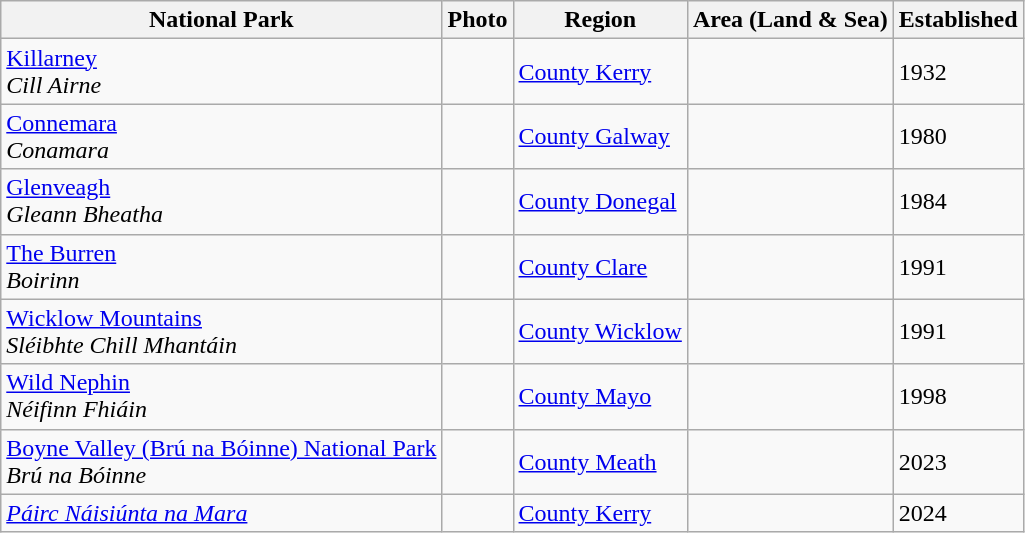<table class="wikitable">
<tr>
<th>National Park</th>
<th>Photo</th>
<th>Region</th>
<th>Area (Land & Sea)</th>
<th>Established</th>
</tr>
<tr>
<td><a href='#'>Killarney</a><br><em>Cill Airne</em></td>
<td></td>
<td><a href='#'>County Kerry</a></td>
<td></td>
<td>1932</td>
</tr>
<tr>
<td><a href='#'>Connemara</a><br><em>Conamara</em></td>
<td></td>
<td><a href='#'>County Galway</a></td>
<td></td>
<td>1980</td>
</tr>
<tr>
<td><a href='#'>Glenveagh</a><br><em>Gleann Bheatha</em></td>
<td></td>
<td><a href='#'>County Donegal</a></td>
<td></td>
<td>1984</td>
</tr>
<tr>
<td><a href='#'>The Burren</a><br><em>Boirinn</em></td>
<td></td>
<td><a href='#'>County Clare</a></td>
<td></td>
<td>1991</td>
</tr>
<tr>
<td><a href='#'>Wicklow Mountains</a><br><em>Sléibhte Chill Mhantáin</em></td>
<td></td>
<td><a href='#'>County Wicklow</a></td>
<td></td>
<td>1991</td>
</tr>
<tr>
<td><a href='#'>Wild Nephin</a><br><em>Néifinn Fhiáin</em></td>
<td></td>
<td><a href='#'>County Mayo</a></td>
<td></td>
<td>1998</td>
</tr>
<tr>
<td><a href='#'>Boyne Valley (Brú na Bóinne) National Park</a><br><em>Brú na Bóinne</em></td>
<td></td>
<td><a href='#'>County Meath</a></td>
<td></td>
<td>2023</td>
</tr>
<tr>
<td><em><a href='#'>Páirc Náisiúnta na Mara</a></em><br></td>
<td></td>
<td><a href='#'>County Kerry</a></td>
<td></td>
<td>2024</td>
</tr>
</table>
